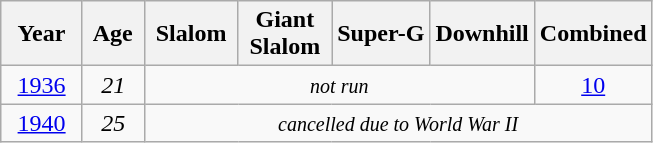<table class=wikitable style="text-align:center">
<tr>
<th>  Year  </th>
<th> Age </th>
<th> Slalom </th>
<th>Giant<br> Slalom </th>
<th>Super-G</th>
<th>Downhill</th>
<th>Combined</th>
</tr>
<tr>
<td><a href='#'>1936</a></td>
<td><em>21</em></td>
<td colspan=4><small><em>not run</em></small></td>
<td><a href='#'>10</a></td>
</tr>
<tr>
<td><a href='#'>1940</a></td>
<td><em>25</em></td>
<td colspan=5><small><em>cancelled due to World War II</em></small></td>
</tr>
</table>
